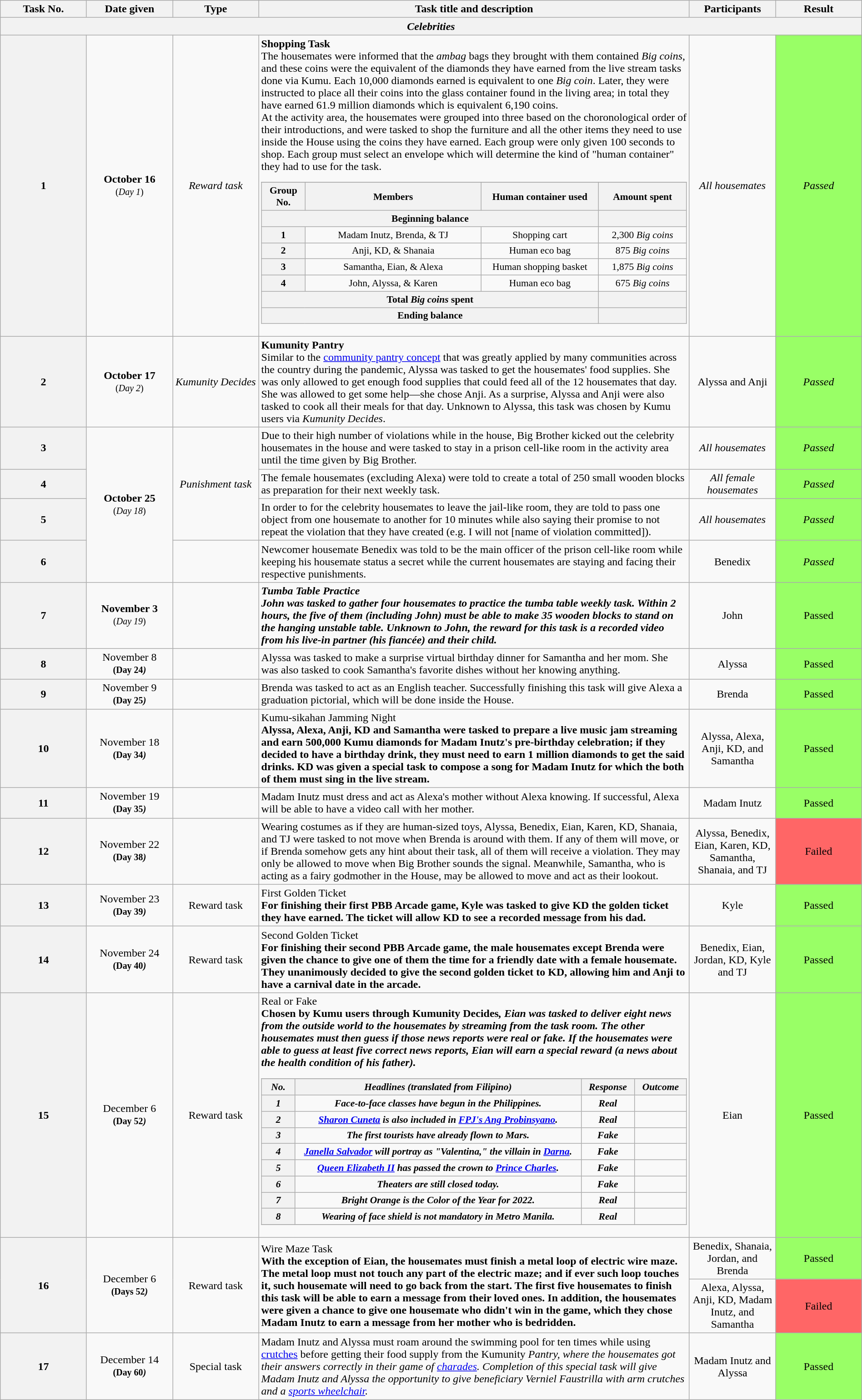<table class="wikitable" style="text-align:center; font-size:100%; line-height:18px;" width="100%">
<tr>
<th style="width: 10%;">Task No.</th>
<th style="width: 10%;">Date given</th>
<th style="width: 10%;">Type</th>
<th style="width: 50%;">Task title and description</th>
<th style="width: 10%;">Participants</th>
<th style="width: 10%;">Result</th>
</tr>
<tr>
<th colspan="7"><em>Celebrities</em></th>
</tr>
<tr>
<th>1</th>
<td><strong>October 16</strong><br><small>(<em>Day 1</em>)</small></td>
<td><em>Reward task</em></td>
<td align="left"><strong>Shopping Task</strong><br>The housemates were informed that the <em>ambag</em> bags they brought with them contained <em>Big coins</em>, and these coins were the equivalent of the diamonds they have earned from the live stream tasks done via Kumu. Each 10,000 diamonds earned is equivalent to one <em>Big coin</em>. Later, they were instructed to place all their coins into the glass container found in the living area; in total they have earned 61.9 million diamonds which is equivalent 6,190 coins.<br>At the activity area, the housemates were grouped into three based on the choronological order of their introductions, and were tasked to shop the furniture and all the other items they need to use inside the House using the coins they have earned. Each group were only given 100 seconds to shop. Each group must select an envelope which will determine the kind of "human container" they had to use for the task.<table class="wikitable collapsible collapsed" style="text-align: center; font-size:90%; line-height:17px;" width="100%">
<tr>
</tr>
<tr>
<th width="07%">Group No.</th>
<th width="30%">Members</th>
<th width="20%">Human container used</th>
<th width="15%">Amount spent</th>
</tr>
<tr>
<th colspan="3">Beginning balance</th>
<th></th>
</tr>
<tr>
<th>1</th>
<td>Madam Inutz, Brenda, & TJ</td>
<td>Shopping cart</td>
<td>2,300 <em>Big coins</em></td>
</tr>
<tr>
<th>2</th>
<td>Anji, KD, & Shanaia</td>
<td>Human eco bag</td>
<td>875 <em>Big coins</em></td>
</tr>
<tr>
<th>3</th>
<td>Samantha, Eian, & Alexa</td>
<td>Human shopping basket</td>
<td>1,875 <em>Big coins</em></td>
</tr>
<tr>
<th>4</th>
<td>John, Alyssa, & Karen</td>
<td>Human eco bag</td>
<td>675 <em>Big coins</em></td>
</tr>
<tr>
<th colspan="3">Total <em>Big coins</em> spent</th>
<th></th>
</tr>
<tr>
<th colspan="3">Ending balance</th>
<th></th>
</tr>
</table>
</td>
<td><em>All housemates</em></td>
<td style="background:#99FF66;"><em>Passed</em></td>
</tr>
<tr>
<th>2</th>
<td><strong>October 17</strong><br><small>(<em>Day 2</em>)</small></td>
<td><em>Kumunity Decides</em></td>
<td align="left"><strong>Kumunity Pantry</strong><br>Similar to the <a href='#'>community pantry concept</a> that was greatly applied by many communities across the country during the pandemic, Alyssa was tasked to get the housemates' food supplies. She was only allowed to get enough food supplies that could feed all of the 12 housemates that day. She was allowed to get some help—she chose Anji. As a surprise, Alyssa and Anji were also tasked to cook all their meals for that day. Unknown to Alyssa, this task was chosen by Kumu users via <em>Kumunity Decides</em>.</td>
<td>Alyssa and Anji</td>
<td style="background:#99FF66;"><em>Passed</em></td>
</tr>
<tr>
<th>3</th>
<td rowspan="4"><strong>October 25</strong><br><small>(<em>Day 18</em>)</small></td>
<td rowspan="3"><em>Punishment task</em></td>
<td align="left">Due to their high number of violations while in the house, Big Brother kicked out the celebrity housemates in the house and were tasked to stay in a prison cell-like room in the activity area until the time given by Big Brother.</td>
<td><em>All housemates</em></td>
<td style="background:#99FF66;"><em>Passed</em></td>
</tr>
<tr>
<th>4</th>
<td align="left">The female housemates (excluding Alexa) were told to create a total of 250 small wooden blocks as preparation for their next weekly task.</td>
<td><em>All female housemates</em></td>
<td style="background:#99FF66;"><em>Passed</em></td>
</tr>
<tr>
<th>5</th>
<td align="left">In order to for the celebrity housemates to leave the jail-like room, they are told to pass one object from one housemate to another for 10 minutes while also saying their promise to not repeat the violation that they have created (e.g. I will not [name of violation committed]).</td>
<td><em>All housemates</em></td>
<td style="background:#99FF66;"><em>Passed</em></td>
</tr>
<tr>
<th>6</th>
<td><em></em></td>
<td align="left">Newcomer housemate Benedix was told to be the main officer of the prison cell-like room while keeping his housemate status a secret while the current housemates are staying and facing their respective punishments.</td>
<td>Benedix</td>
<td style="background:#99FF66;"><em>Passed</em></td>
</tr>
<tr>
<th>7</th>
<td><strong>November 3</strong><br><small>(<em>Day 19</em>)</small></td>
<td><em></em></td>
<td align="left"><strong><em>Tumba<em> Table Practice<strong><br>John was tasked to gather four housemates to practice the </em>tumba table<em> weekly task. Within 2 hours, the five of them (including John) must be able to make 35 wooden blocks to stand on the hanging unstable table. Unknown to John, the reward for this task is a recorded video from his live-in partner (his fiancée) and their child.</td>
<td>John</td>
<td style="background:#99FF66;"></em>Passed<em></td>
</tr>
<tr>
<th>8</th>
<td></strong>November 8<strong><br><small>(</em>Day 24<em>)</small></td>
<td></em><em></td>
<td align="left">Alyssa was tasked to make a surprise virtual birthday dinner for Samantha and her mom. She was also tasked to cook Samantha's favorite dishes without her knowing anything.</td>
<td>Alyssa</td>
<td style="background:#99FF66;"></em>Passed<em></td>
</tr>
<tr>
<th>9</th>
<td></strong>November 9<strong><br><small>(</em>Day 25<em>)</small></td>
<td></em><em></td>
<td align="left">Brenda was tasked to act as an English teacher. Successfully finishing this task will give Alexa a graduation pictorial, which will be done inside the House.</td>
<td>Brenda</td>
<td style="background:#99FF66;"></em>Passed<em></td>
</tr>
<tr>
<th>10</th>
<td></strong>November 18<strong><br><small>(</em>Day 34<em>)</small></td>
<td></em><em></td>
<td align="left"></strong>Kumu-sikahan Jamming Night<strong><br>Alyssa, Alexa, Anji, KD and Samantha were tasked to prepare a live music jam streaming and earn 500,000 Kumu diamonds for Madam Inutz's pre-birthday celebration; if they decided to have a birthday drink, they must need to earn 1 million diamonds to get the said drinks. KD was given a special task to compose a song for Madam Inutz for which the both of them must sing in the live stream.</td>
<td>Alyssa, Alexa, Anji, KD, and Samantha</td>
<td style="background:#99FF66;"></em>Passed<em></td>
</tr>
<tr>
<th>11</th>
<td></strong>November 19<strong><br><small>(</em>Day 35<em>)</small></td>
<td></em><em></td>
<td align="left">Madam Inutz must dress and act as Alexa's mother without Alexa knowing. If successful, Alexa will be able to have a video call with her mother.</td>
<td>Madam Inutz</td>
<td style="background:#99FF66;"></em>Passed<em></td>
</tr>
<tr>
<th>12</th>
<td></strong>November 22<strong><br><small>(</em>Day 38<em>)</small></td>
<td></em><em></td>
<td align="left">Wearing costumes as if they are human-sized toys, Alyssa, Benedix, Eian, Karen, KD, Shanaia, and TJ were tasked to not move when Brenda is around with them. If any of them will move, or if Brenda somehow gets any hint about their task, all of them will receive a violation. They may only be allowed to move when Big Brother sounds the signal. Meanwhile, Samantha, who is acting as a fairy godmother in the House, may be allowed to move and act as their lookout.</td>
<td>Alyssa, Benedix, Eian, Karen, KD, Samantha, Shanaia, and TJ</td>
<td style="background:#FF6666"></em>Failed<em></td>
</tr>
<tr>
<th>13</th>
<td></strong>November 23<strong><br><small>(</em>Day 39<em>)</small></td>
<td></em>Reward task<em></td>
<td align="left"></strong>First Golden Ticket<strong><br>For finishing their first PBB Arcade game, Kyle was tasked to give KD the golden ticket they have earned. The ticket will allow KD to see a recorded message from his dad.</td>
<td>Kyle</td>
<td style="background:#99FF66;"></em>Passed<em></td>
</tr>
<tr>
<th>14</th>
<td></strong>November 24<strong><br><small>(</em>Day 40<em>)</small></td>
<td></em>Reward task<em></td>
<td align="left"></strong>Second Golden Ticket<strong><br>For finishing their second PBB Arcade game, the male housemates except Brenda were given the chance to give one of them the time for a friendly date with a female housemate. They unanimously decided to give the second golden ticket to KD, allowing him and Anji to have a carnival date in the arcade.</td>
<td>Benedix, Eian, Jordan, KD, Kyle and TJ</td>
<td style="background:#99FF66;"></em>Passed<em></td>
</tr>
<tr>
<th>15</th>
<td></strong>December 6<strong><br><small>(</em>Day 52<em>)</small></td>
<td></em>Reward task<em></td>
<td align="left"></strong>Real or Fake<strong><br>Chosen by Kumu users through </em>Kumunity Decides<em>, Eian was tasked to deliver eight news from the outside world to the housemates by streaming from the task room. The other housemates must then guess if those news reports were real or fake. If the housemates were able to guess at least five correct news reports, Eian will earn a special reward (a news about the health condition of his father).<br><table class="wikitable collapsible collapsed" style="text-align: center; font-size:90%; line-height:17px;" width="100%">
<tr>
</tr>
<tr>
<th width="2%">No.</th>
<th width="25%">Headlines (translated from Filipino)</th>
<th width="1.5%">Response</th>
<th width="1.5%">Outcome</th>
</tr>
<tr>
<th>1</th>
<td>Face-to-face classes have begun in the Philippines.</td>
<td></em>Real<em></td>
<td></td>
</tr>
<tr>
<th>2</th>
<td><a href='#'>Sharon Cuneta</a> is also included in </em><a href='#'>FPJ's Ang Probinsyano</a><em>.</td>
<td></em>Real<em></td>
<td></td>
</tr>
<tr>
<th>3</th>
<td>The first tourists have already flown to Mars.</td>
<td></em>Fake<em></td>
<td></td>
</tr>
<tr>
<th>4</th>
<td><a href='#'>Janella Salvador</a> will portray as "Valentina," the villain in </em><a href='#'>Darna</a><em>.</td>
<td></em>Fake<em></td>
<td></td>
</tr>
<tr>
<th>5</th>
<td><a href='#'>Queen Elizabeth II</a> has passed the crown to <a href='#'>Prince Charles</a>.</td>
<td></em>Fake<em></td>
<td></td>
</tr>
<tr>
<th>6</th>
<td>Theaters are still closed today.</td>
<td></em>Fake<em></td>
<td></td>
</tr>
<tr>
<th>7</th>
<td>Bright Orange is the Color of the Year for 2022.</td>
<td></em>Real<em></td>
<td></td>
</tr>
<tr>
<th>8</th>
<td>Wearing of face shield is not mandatory in Metro Manila.</td>
<td></em>Real<em></td>
<td></td>
</tr>
<tr>
</tr>
</table>
</td>
<td>Eian</td>
<td style="background:#99FF66;"></em>Passed<em></td>
</tr>
<tr>
<th rowspan="2">16</th>
<td rowspan="2"></strong>December 6<strong><br><small>(</em>Days 52<em>)</small></td>
<td rowspan="2"></em>Reward task<em></td>
<td rowspan="2" align="left"></strong>Wire Maze Task<strong><br>With the exception of Eian, the housemates must finish a metal loop of electric wire maze. The metal loop must not touch any part of the electric maze; and if ever such loop touches it, such housemate will need to go back from the start. The first five housemates to finish this task will be able to earn a message from their loved ones. In addition, the housemates were given a chance to give one housemate who didn't win in the game, which they chose Madam Inutz to earn a message from her mother who is bedridden.</td>
<td>Benedix, Shanaia, Jordan, and Brenda</td>
<td style="background:#99FF66;"></em>Passed<em></td>
</tr>
<tr>
<td>Alexa, Alyssa, Anji, KD, Madam Inutz, and Samantha</td>
<td style="background:#FF6666;"></em>Failed<em></td>
</tr>
<tr>
<th>17</th>
<td></strong>December 14<strong><br><small>(</em>Day 60<em>)</small></td>
<td></em>Special task<em></td>
<td align="left">Madam Inutz and Alyssa must roam around the swimming pool for ten times while using <a href='#'>crutches</a> before getting their food supply from the </em>Kumunity<em> Pantry, where the housemates got their answers correctly in their game of <a href='#'>charades</a>. Completion of this special task will give Madam Inutz and Alyssa the opportunity to give beneficiary Verniel Faustrilla with arm crutches and a <a href='#'>sports wheelchair</a>.</td>
<td>Madam Inutz and Alyssa</td>
<td style="background:#99FF66;"></em>Passed<em></td>
</tr>
</table>
